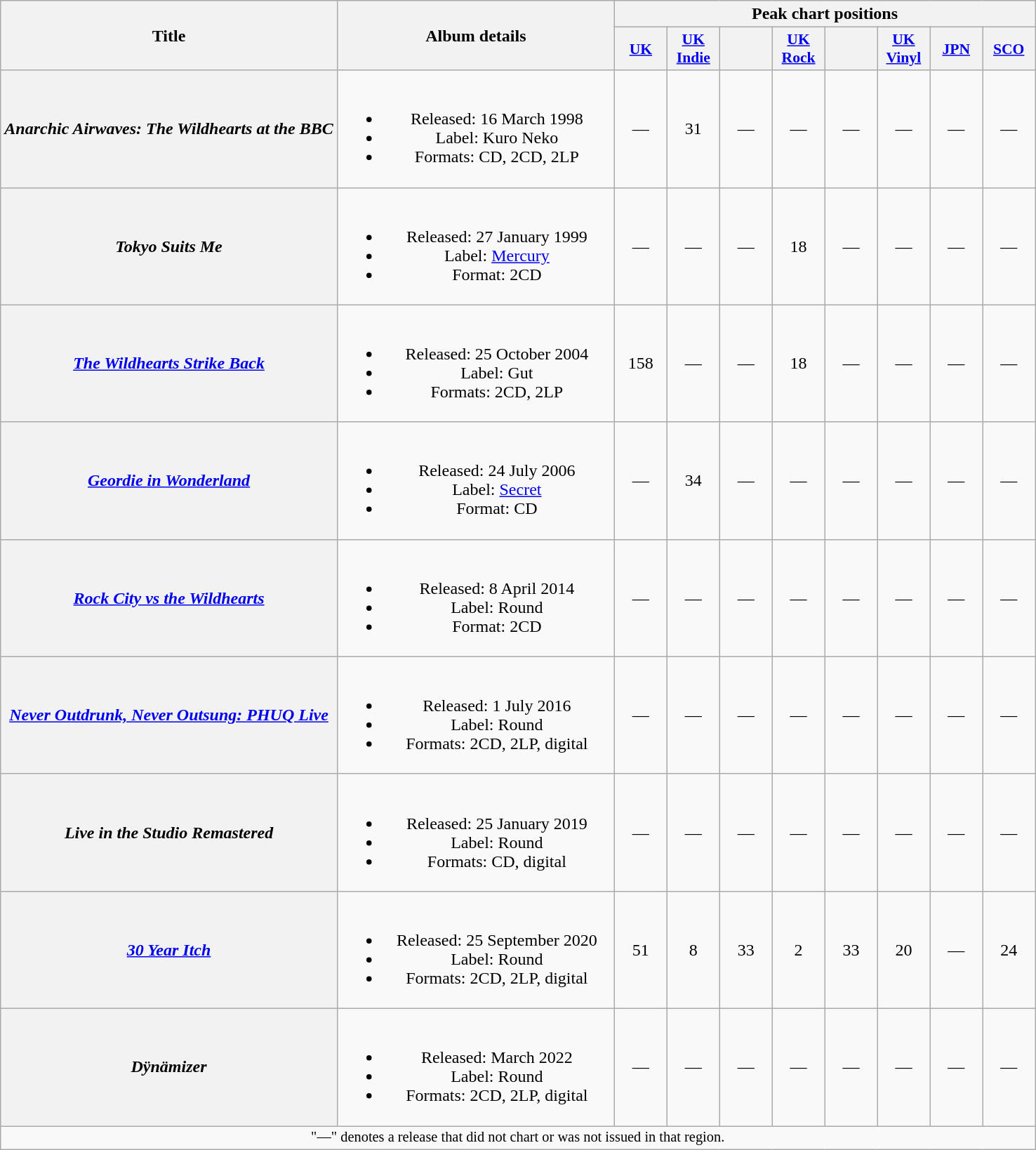<table class="wikitable plainrowheaders" style="text-align:center;">
<tr>
<th scope="col" rowspan="2">Title</th>
<th scope="col" rowspan="2" style="width:16em;">Album details</th>
<th scope="col" colspan="8">Peak chart positions</th>
</tr>
<tr>
<th scope="col" style="width:3em;font-size:90%;"><a href='#'>UK</a><br></th>
<th scope="col" style="width:3em;font-size:90%;"><a href='#'>UK<br>Indie</a><br></th>
<th scope="col" style="width:3em;font-size:90%;"><br></th>
<th scope="col" style="width:3em;font-size:90%;"><a href='#'>UK<br>Rock</a><br></th>
<th scope="col" style="width:3em;font-size:90%;"><br></th>
<th scope="col" style="width:3em;font-size:90%;"><a href='#'>UK<br>Vinyl</a><br></th>
<th scope="col" style="width:3em;font-size:90%;"><a href='#'>JPN</a><br></th>
<th scope="col" style="width:3em;font-size:90%;"><a href='#'>SCO</a><br></th>
</tr>
<tr>
<th scope="row"><em>Anarchic Airwaves: The Wildhearts at the BBC</em></th>
<td><br><ul><li>Released: 16 March 1998</li><li>Label: Kuro Neko</li><li>Formats: CD, 2CD, 2LP</li></ul></td>
<td>—</td>
<td>31</td>
<td>—</td>
<td>—</td>
<td>—</td>
<td>—</td>
<td>—</td>
<td>—</td>
</tr>
<tr>
<th scope="row"><em>Tokyo Suits Me</em><br></th>
<td><br><ul><li>Released: 27 January 1999</li><li>Label: <a href='#'>Mercury</a></li><li>Format: 2CD</li></ul></td>
<td>—</td>
<td>—</td>
<td>—</td>
<td>18</td>
<td>—</td>
<td>—</td>
<td>—</td>
<td>—</td>
</tr>
<tr>
<th scope="row"><em><a href='#'>The Wildhearts Strike Back</a></em></th>
<td><br><ul><li>Released: 25 October 2004</li><li>Label: Gut</li><li>Formats: 2CD, 2LP</li></ul></td>
<td>158</td>
<td>—</td>
<td>—</td>
<td>18</td>
<td>—</td>
<td>—</td>
<td>—</td>
<td>—</td>
</tr>
<tr>
<th scope="row"><em><a href='#'>Geordie in Wonderland</a></em></th>
<td><br><ul><li>Released: 24 July 2006</li><li>Label: <a href='#'>Secret</a></li><li>Format: CD</li></ul></td>
<td>—</td>
<td>34</td>
<td>—</td>
<td>—</td>
<td>—</td>
<td>—</td>
<td>—</td>
<td>—</td>
</tr>
<tr>
<th scope="row"><em><a href='#'>Rock City vs the Wildhearts</a></em></th>
<td><br><ul><li>Released: 8 April 2014</li><li>Label: Round</li><li>Format: 2CD</li></ul></td>
<td>—</td>
<td>—</td>
<td>—</td>
<td>—</td>
<td>—</td>
<td>—</td>
<td>—</td>
<td>—</td>
</tr>
<tr>
<th scope="row"><em><a href='#'>Never Outdrunk, Never Outsung: PHUQ Live</a></em></th>
<td><br><ul><li>Released: 1 July 2016</li><li>Label: Round</li><li>Formats: 2CD, 2LP, digital</li></ul></td>
<td>—</td>
<td>—</td>
<td>—</td>
<td>—</td>
<td>—</td>
<td>—</td>
<td>—</td>
<td>—</td>
</tr>
<tr>
<th scope="row"><em>Live in the Studio Remastered</em></th>
<td><br><ul><li>Released: 25 January 2019</li><li>Label: Round</li><li>Formats: CD, digital</li></ul></td>
<td>—</td>
<td>—</td>
<td>—</td>
<td>—</td>
<td>—</td>
<td>—</td>
<td>—</td>
<td>—</td>
</tr>
<tr>
<th scope="row"><em><a href='#'>30 Year Itch</a></em></th>
<td><br><ul><li>Released: 25 September 2020</li><li>Label: Round</li><li>Formats: 2CD, 2LP, digital</li></ul></td>
<td>51</td>
<td>8</td>
<td>33</td>
<td>2</td>
<td>33</td>
<td>20</td>
<td>—</td>
<td>24</td>
</tr>
<tr>
<th scope="row"><em>Dÿnämizer</em><br></th>
<td><br><ul><li>Released: March 2022</li><li>Label: Round</li><li>Formats: 2CD, 2LP, digital</li></ul></td>
<td>—</td>
<td>—</td>
<td>—</td>
<td>—</td>
<td>—</td>
<td>—</td>
<td>—</td>
<td>—</td>
</tr>
<tr>
<td align="center" colspan="10" style="font-size: 85%">"—" denotes a release that did not chart or was not issued in that region.</td>
</tr>
</table>
